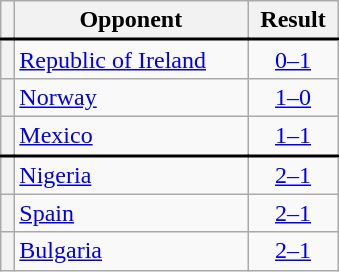<table class="wikitable plainrowheaders" style="text-align:center;margin-left:1em;float:right;clear:right;min-width:226px">
<tr>
<th scope="col"></th>
<th scope="col">Opponent</th>
<th scope="col">Result</th>
</tr>
<tr style="border-top:2px solid black">
<th scope="row" style="text-align:center"></th>
<td align="left"><a href='#'>Republic of Ireland</a></td>
<td><a href='#'>0–1</a></td>
</tr>
<tr>
<th scope="row" style="text-align:center"></th>
<td align="left"><a href='#'>Norway</a></td>
<td><a href='#'>1–0</a></td>
</tr>
<tr>
<th scope="row" style="text-align:center"></th>
<td align="left"><a href='#'>Mexico</a></td>
<td><a href='#'>1–1</a></td>
</tr>
<tr style="border-top:2px solid black">
<th scope="row" style="text-align:center"></th>
<td align="left"><a href='#'>Nigeria</a></td>
<td><a href='#'>2–1</a> </td>
</tr>
<tr>
<th scope="row" style="text-align:center"></th>
<td align="left"><a href='#'>Spain</a></td>
<td><a href='#'>2–1</a></td>
</tr>
<tr>
<th scope="row" style="text-align:center"></th>
<td align="left"><a href='#'>Bulgaria</a></td>
<td><a href='#'>2–1</a></td>
</tr>
</table>
